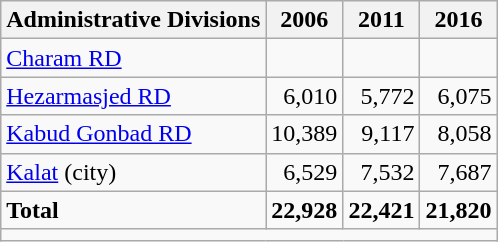<table class="wikitable">
<tr>
<th>Administrative Divisions</th>
<th>2006</th>
<th>2011</th>
<th>2016</th>
</tr>
<tr>
<td><a href='#'>Charam RD</a></td>
<td style="text-align: right;"></td>
<td style="text-align: right;"></td>
<td style="text-align: right;"></td>
</tr>
<tr>
<td><a href='#'>Hezarmasjed RD</a></td>
<td style="text-align: right;">6,010</td>
<td style="text-align: right;">5,772</td>
<td style="text-align: right;">6,075</td>
</tr>
<tr>
<td><a href='#'>Kabud Gonbad RD</a></td>
<td style="text-align: right;">10,389</td>
<td style="text-align: right;">9,117</td>
<td style="text-align: right;">8,058</td>
</tr>
<tr>
<td><a href='#'>Kalat</a> (city)</td>
<td style="text-align: right;">6,529</td>
<td style="text-align: right;">7,532</td>
<td style="text-align: right;">7,687</td>
</tr>
<tr>
<td><strong>Total</strong></td>
<td style="text-align: right;"><strong>22,928</strong></td>
<td style="text-align: right;"><strong>22,421</strong></td>
<td style="text-align: right;"><strong>21,820</strong></td>
</tr>
<tr>
<td colspan=4></td>
</tr>
</table>
